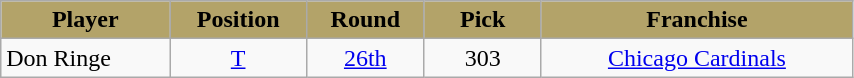<table class="wikitable" style="text-align:center" width="45%">
<tr style="background:#B3A369;color:black;">
<td><strong>Player</strong></td>
<td><strong>Position</strong></td>
<td><strong>Round</strong></td>
<td>  <strong>Pick</strong>  </td>
<td><strong>Franchise</strong></td>
</tr>
<tr>
<td align=left>Don Ringe</td>
<td><a href='#'>T</a></td>
<td><a href='#'>26th</a></td>
<td>303</td>
<td>  <a href='#'>Chicago Cardinals</a>  </td>
</tr>
</table>
